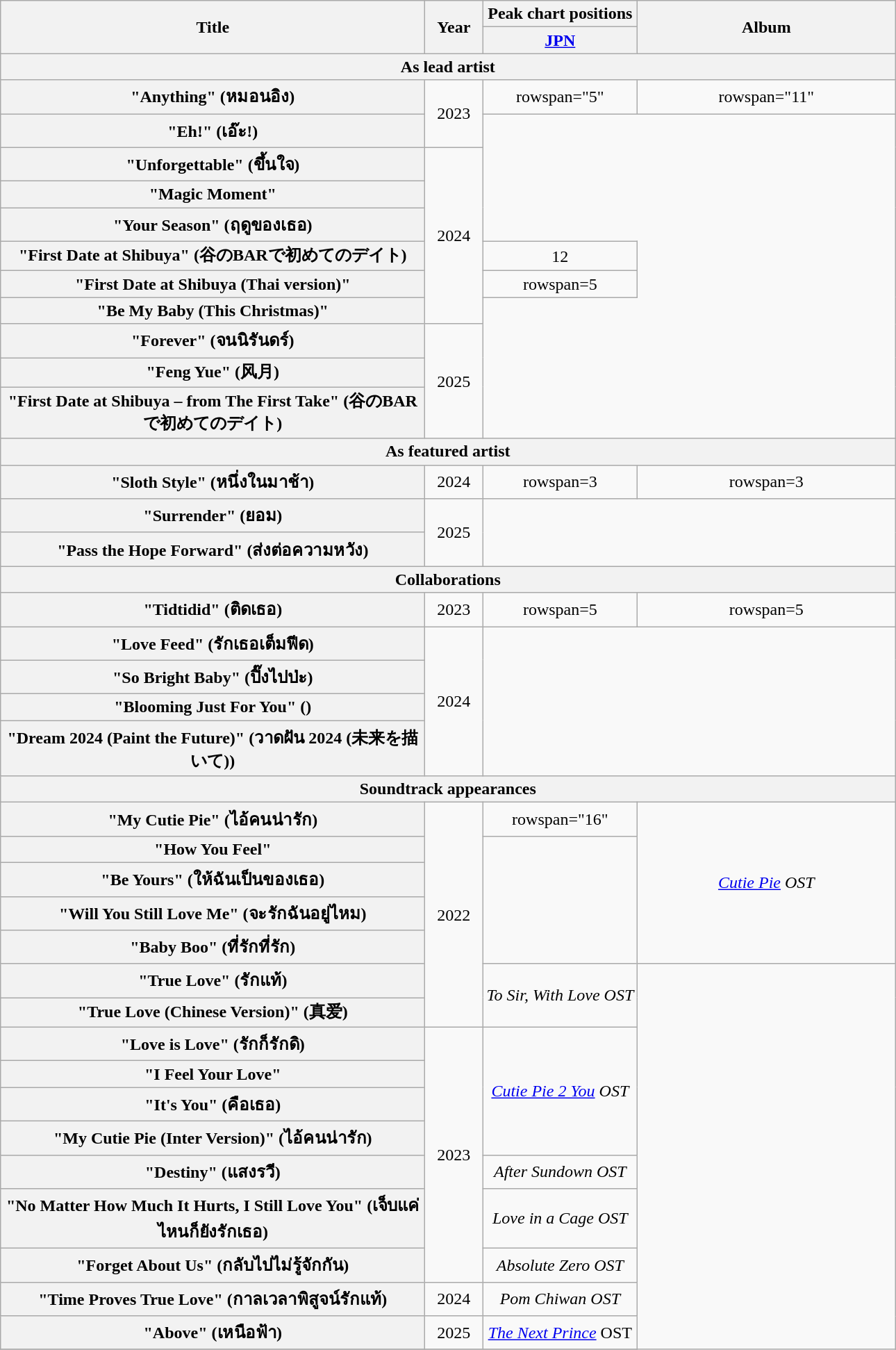<table class="wikitable plainrowheaders" style="text-align:center">
<tr>
<th rowspan="2" scope="col" style="width:25em;">Title</th>
<th rowspan="2" style="width:3em;">Year</th>
<th scope="col">Peak chart positions</th>
<th rowspan="2" style="width:15em;">Album</th>
</tr>
<tr>
<th><a href='#'>JPN</a><br></th>
</tr>
<tr>
<th colspan="7">As lead artist</th>
</tr>
<tr>
<th scope="row">"Anything" (หมอนอิง)</th>
<td rowspan="2">2023</td>
<td>rowspan="5" </td>
<td>rowspan="11" </td>
</tr>
<tr>
<th scope="row">"Eh!" (เอ๊ะ!)<br></th>
</tr>
<tr>
<th scope="row">"Unforgettable" (ขึ้นใจ)</th>
<td rowspan="6">2024</td>
</tr>
<tr>
<th scope="row">"Magic Moment"</th>
</tr>
<tr>
<th scope="row">"Your Season" (ฤดูของเธอ)</th>
</tr>
<tr>
<th scope="row">"First Date at Shibuya" (谷のBARで初めてのデイト)</th>
<td>12</td>
</tr>
<tr>
<th scope="row">"First Date at Shibuya (Thai version)"</th>
<td>rowspan=5 </td>
</tr>
<tr>
<th scope="row">"Be My Baby (This Christmas)"</th>
</tr>
<tr>
<th scope="row">"Forever" (จนนิรันดร์)</th>
<td rowspan=3>2025</td>
</tr>
<tr>
<th scope="row">"Feng Yue" (风月)</th>
</tr>
<tr>
<th scope="row">"First Date at Shibuya – from The First Take" (谷のBARで初めてのデイト)</th>
</tr>
<tr>
<th colspan="7">As featured artist</th>
</tr>
<tr>
<th scope="row">"Sloth Style" (หนึ่งในมาช้า)<br></th>
<td>2024</td>
<td>rowspan=3 </td>
<td>rowspan=3 </td>
</tr>
<tr>
<th scope="row">"Surrender" (ยอม)<br></th>
<td rowspan=2>2025</td>
</tr>
<tr>
<th scope="row">"Pass the Hope Forward" (ส่งต่อความหวัง)<br></th>
</tr>
<tr>
<th colspan="7">Collaborations</th>
</tr>
<tr>
<th scope="row">"Tidtidid" (ติดเธอ)<br></th>
<td>2023</td>
<td>rowspan=5 </td>
<td>rowspan=5 </td>
</tr>
<tr>
<th scope="row">"Love Feed" (รักเธอเต็มฟีด)<br></th>
<td rowspan="4">2024</td>
</tr>
<tr>
<th scope="row">"So Bright Baby" (ปิ๊งไปป่ะ)<br></th>
</tr>
<tr>
<th scope="row">"Blooming Just For You" ()<br></th>
</tr>
<tr>
<th scope="row">"Dream 2024 (Paint the Future)" (วาดฝัน 2024 (未来を描いて))<br></th>
</tr>
<tr>
<th colspan="7">Soundtrack appearances</th>
</tr>
<tr>
<th scope="row">"My Cutie Pie" (ไอ้คนน่ารัก)</th>
<td rowspan="7">2022</td>
<td>rowspan="16" </td>
<td rowspan="5"><em><a href='#'>Cutie Pie</a> OST</em></td>
</tr>
<tr>
<th scope="row">"How You Feel"</th>
</tr>
<tr>
<th scope="row">"Be Yours" (ให้ฉันเป็นของเธอ)</th>
</tr>
<tr>
<th scope="row">"Will You Still Love Me" (จะรักฉันอยู่ไหม)</th>
</tr>
<tr>
<th scope="row">"Baby Boo" (ที่รักที่รัก)<br></th>
</tr>
<tr>
<th scope="row">"True Love" (รักแท้)</th>
<td rowspan="2"><em>To Sir, With Love OST</em></td>
</tr>
<tr>
<th scope="row">"True Love (Chinese Version)" (真爱)</th>
</tr>
<tr>
<th scope="row">"Love is Love" (รักก็รักดิ)<br></th>
<td rowspan="7">2023</td>
<td rowspan="4"><em><a href='#'>Cutie Pie 2 You</a> OST</em></td>
</tr>
<tr>
<th scope="row">"I Feel Your Love"</th>
</tr>
<tr>
<th scope="row">"It's You" (คือเธอ)<br></th>
</tr>
<tr>
<th scope="row">"My Cutie Pie (Inter Version)" (ไอ้คนน่ารัก)</th>
</tr>
<tr>
<th scope="row">"Destiny" (แสงรวี)<br></th>
<td><em>After Sundown OST</em></td>
</tr>
<tr>
<th scope="row">"No Matter How Much It Hurts, I Still Love You" (เจ็บแค่ไหนก็ยังรักเธอ)</th>
<td><em>Love in a Cage OST</em></td>
</tr>
<tr>
<th scope="row">"Forget About Us" (กลับไปไม่รู้จักกัน)</th>
<td><em>Absolute Zero OST</em></td>
</tr>
<tr>
<th scope="row">"Time Proves True Love" (กาลเวลาพิสูจน์รักแท้)</th>
<td>2024</td>
<td><em>Pom Chiwan OST</em></td>
</tr>
<tr>
<th scope="row">"Above" (เหนือฟ้า)</th>
<td>2025</td>
<td><em><a href='#'>The Next Prince</a></em> OST</td>
</tr>
<tr>
</tr>
</table>
